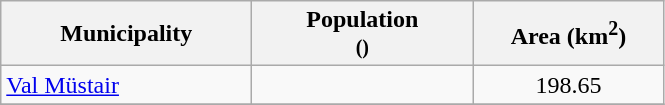<table class="wikitable">
<tr>
<th width="160">Municipality</th>
<th width="140">Population <small><br>()</small></th>
<th width="120">Area (km<sup>2</sup>)</th>
</tr>
<tr>
<td><a href='#'>Val Müstair</a></td>
<td align="center"></td>
<td align="center">198.65</td>
</tr>
<tr>
</tr>
</table>
